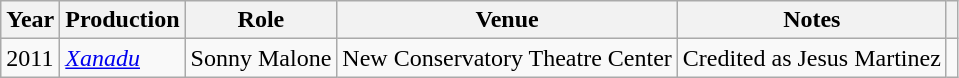<table class="wikitable sortable">
<tr>
<th>Year</th>
<th>Production</th>
<th>Role</th>
<th>Venue</th>
<th class="unsortable">Notes</th>
<th rowspan="1" style="text-align: center;" class="unsortable"></th>
</tr>
<tr>
<td>2011</td>
<td><em><a href='#'>Xanadu</a></em></td>
<td>Sonny Malone</td>
<td>New Conservatory Theatre Center</td>
<td>Credited as Jesus Martinez</td>
<td></td>
</tr>
</table>
